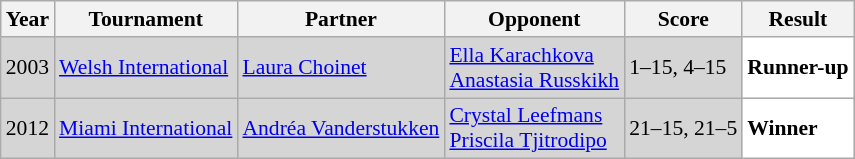<table class="sortable wikitable" style="font-size: 90%;">
<tr>
<th>Year</th>
<th>Tournament</th>
<th>Partner</th>
<th>Opponent</th>
<th>Score</th>
<th>Result</th>
</tr>
<tr style="background:#D5D5D5">
<td align="center">2003</td>
<td align="left"><a href='#'>Welsh International</a></td>
<td align="left"> <a href='#'>Laura Choinet</a></td>
<td align="left"> <a href='#'>Ella Karachkova</a><br> <a href='#'>Anastasia Russkikh</a></td>
<td align="left">1–15, 4–15</td>
<td style="text-align:left; background:white"> <strong>Runner-up</strong></td>
</tr>
<tr style="background:#D5D5D5">
<td align="center">2012</td>
<td align="left"><a href='#'>Miami International</a></td>
<td align="left"> <a href='#'>Andréa Vanderstukken</a></td>
<td align="left"> <a href='#'>Crystal Leefmans</a><br> <a href='#'>Priscila Tjitrodipo</a></td>
<td align="left">21–15, 21–5</td>
<td style="text-align:left; background:white"> <strong>Winner</strong></td>
</tr>
</table>
